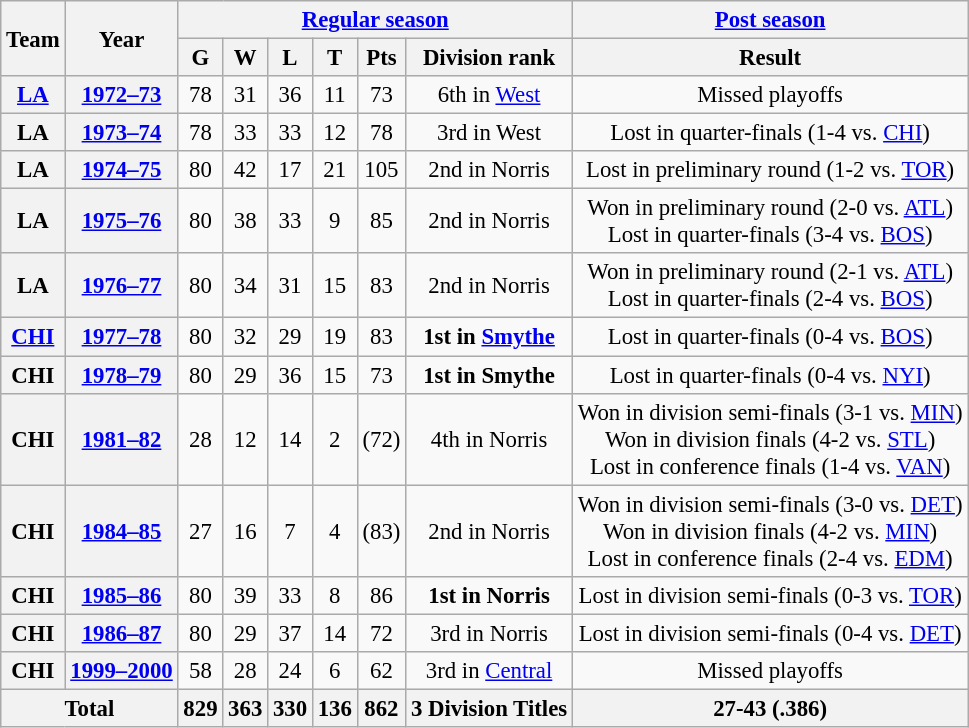<table class="wikitable" style="font-size: 95%; text-align:center;">
<tr>
<th rowspan="2">Team</th>
<th rowspan="2">Year</th>
<th colspan="6"><a href='#'>Regular season</a></th>
<th colspan="1"><a href='#'>Post season</a></th>
</tr>
<tr>
<th>G</th>
<th>W</th>
<th>L</th>
<th>T</th>
<th>Pts</th>
<th>Division rank</th>
<th>Result</th>
</tr>
<tr>
<th><a href='#'>LA</a></th>
<th><a href='#'>1972–73</a></th>
<td>78</td>
<td>31</td>
<td>36</td>
<td>11</td>
<td>73</td>
<td>6th in <a href='#'>West</a></td>
<td>Missed playoffs</td>
</tr>
<tr>
<th>LA</th>
<th><a href='#'>1973–74</a></th>
<td>78</td>
<td>33</td>
<td>33</td>
<td>12</td>
<td>78</td>
<td>3rd in West</td>
<td>Lost in quarter-finals (1-4 vs. <a href='#'>CHI</a>)</td>
</tr>
<tr>
<th>LA</th>
<th><a href='#'>1974–75</a></th>
<td>80</td>
<td>42</td>
<td>17</td>
<td>21</td>
<td>105</td>
<td>2nd in Norris</td>
<td>Lost in preliminary round (1-2 vs. <a href='#'>TOR</a>)</td>
</tr>
<tr>
<th>LA</th>
<th><a href='#'>1975–76</a></th>
<td>80</td>
<td>38</td>
<td>33</td>
<td>9</td>
<td>85</td>
<td>2nd in Norris</td>
<td>Won in preliminary round (2-0 vs. <a href='#'>ATL</a>) <br> Lost in quarter-finals (3-4 vs. <a href='#'>BOS</a>)</td>
</tr>
<tr>
<th>LA</th>
<th><a href='#'>1976–77</a></th>
<td>80</td>
<td>34</td>
<td>31</td>
<td>15</td>
<td>83</td>
<td>2nd in Norris</td>
<td>Won in preliminary round (2-1 vs. <a href='#'>ATL</a>) <br> Lost in quarter-finals (2-4 vs. <a href='#'>BOS</a>)</td>
</tr>
<tr>
<th><a href='#'>CHI</a></th>
<th><a href='#'>1977–78</a></th>
<td>80</td>
<td>32</td>
<td>29</td>
<td>19</td>
<td>83</td>
<td><strong>1st in <a href='#'>Smythe</a></strong></td>
<td>Lost in quarter-finals (0-4 vs. <a href='#'>BOS</a>)</td>
</tr>
<tr>
<th>CHI</th>
<th><a href='#'>1978–79</a></th>
<td>80</td>
<td>29</td>
<td>36</td>
<td>15</td>
<td>73</td>
<td><strong>1st in Smythe</strong></td>
<td>Lost in quarter-finals (0-4 vs. <a href='#'>NYI</a>)</td>
</tr>
<tr>
<th>CHI</th>
<th><a href='#'>1981–82</a></th>
<td>28</td>
<td>12</td>
<td>14</td>
<td>2</td>
<td>(72)</td>
<td>4th in Norris</td>
<td>Won in division semi-finals (3-1 vs. <a href='#'>MIN</a>) <br> Won in division finals (4-2 vs. <a href='#'>STL</a>) <br> Lost in conference finals (1-4 vs. <a href='#'>VAN</a>)</td>
</tr>
<tr>
<th>CHI</th>
<th><a href='#'>1984–85</a></th>
<td>27</td>
<td>16</td>
<td>7</td>
<td>4</td>
<td>(83)</td>
<td>2nd in Norris</td>
<td>Won in division semi-finals (3-0 vs. <a href='#'>DET</a>) <br> Won in division finals (4-2 vs. <a href='#'>MIN</a>) <br> Lost in conference finals (2-4 vs. <a href='#'>EDM</a>)</td>
</tr>
<tr>
<th>CHI</th>
<th><a href='#'>1985–86</a></th>
<td>80</td>
<td>39</td>
<td>33</td>
<td>8</td>
<td>86</td>
<td><strong>1st in Norris</strong></td>
<td>Lost in division semi-finals (0-3 vs. <a href='#'>TOR</a>)</td>
</tr>
<tr>
<th>CHI</th>
<th><a href='#'>1986–87</a></th>
<td>80</td>
<td>29</td>
<td>37</td>
<td>14</td>
<td>72</td>
<td>3rd in Norris</td>
<td>Lost in division semi-finals (0-4 vs. <a href='#'>DET</a>)</td>
</tr>
<tr>
<th>CHI</th>
<th><a href='#'>1999–2000</a></th>
<td>58</td>
<td>28</td>
<td>24</td>
<td>6</td>
<td>62</td>
<td>3rd in <a href='#'>Central</a></td>
<td>Missed playoffs</td>
</tr>
<tr>
<th colspan="2">Total</th>
<th>829</th>
<th>363</th>
<th>330</th>
<th>136</th>
<th>862</th>
<th>3 Division Titles</th>
<th>27-43 (.386)</th>
</tr>
</table>
